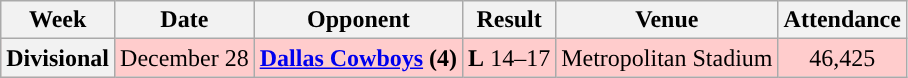<table class="wikitable" style="text-align:center">
<tr>
<th>Week</th>
<th>Date</th>
<th>Opponent</th>
<th>Result</th>
<th>Venue</th>
<th>Attendance</th>
</tr>
<tr style="background:#ffcccc">
<th>Divisional</th>
<td>December 28</td>
<td><strong><a href='#'>Dallas Cowboys</a> (4)</strong></td>
<td><strong>L</strong> 14–17</td>
<td>Metropolitan Stadium</td>
<td>46,425</td>
</tr>
</table>
